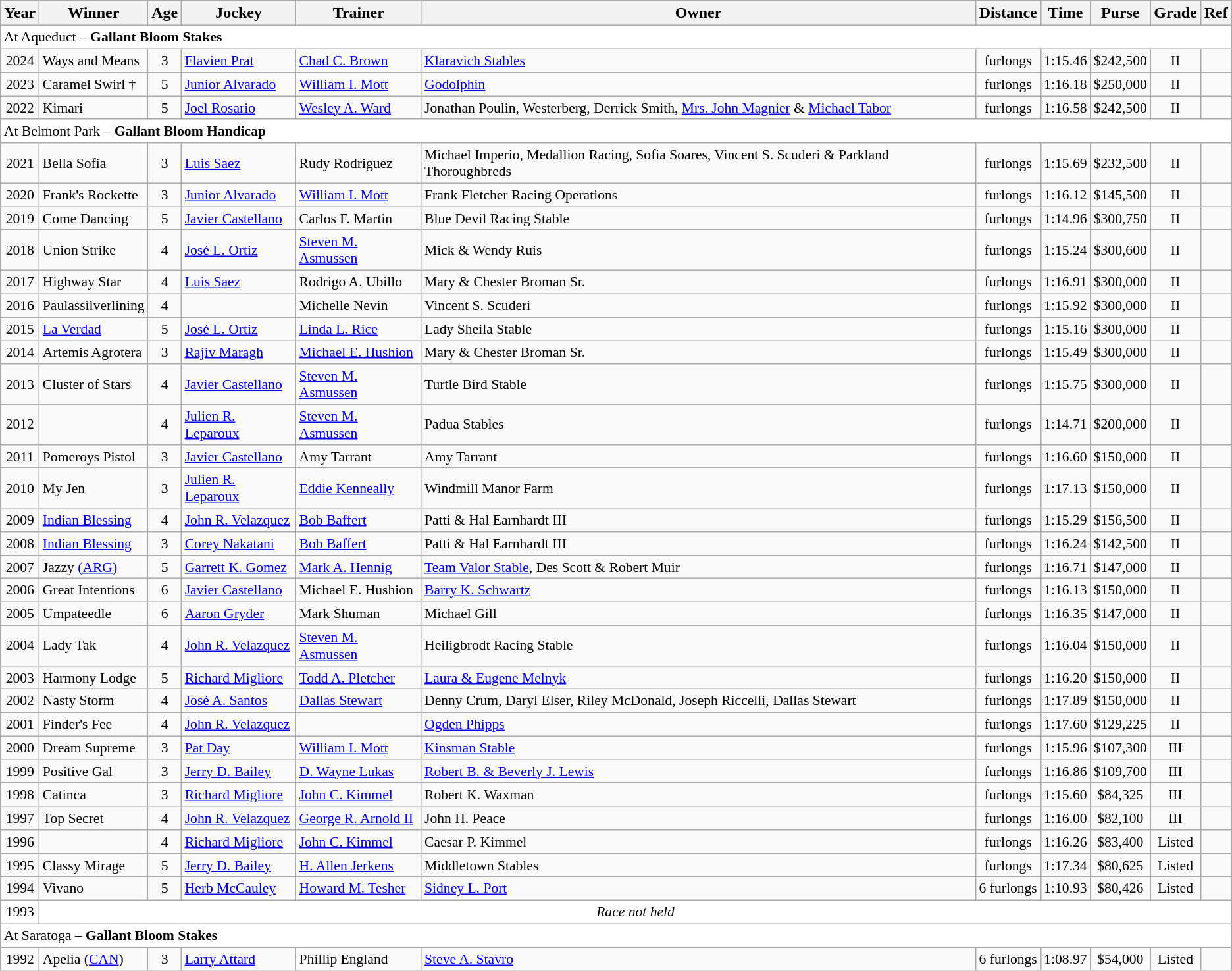<table class="wikitable sortable">
<tr>
<th>Year</th>
<th>Winner</th>
<th>Age</th>
<th>Jockey</th>
<th>Trainer</th>
<th>Owner</th>
<th>Distance</th>
<th>Time</th>
<th>Purse</th>
<th>Grade</th>
<th>Ref</th>
</tr>
<tr style="font-size:90%; background-color:white">
<td align="left" colspan="11">At Aqueduct – <strong>Gallant Bloom Stakes</strong></td>
</tr>
<tr style="font-size:90%;">
<td align=center>2024</td>
<td>Ways and Means</td>
<td align=center>3</td>
<td><a href='#'>Flavien Prat</a></td>
<td><a href='#'>Chad C. Brown</a></td>
<td><a href='#'>Klaravich Stables</a></td>
<td align=center> furlongs</td>
<td align=center>1:15.46</td>
<td align=center>$242,500</td>
<td align=center>II</td>
<td></td>
</tr>
<tr style="font-size:90%;">
<td align=center>2023</td>
<td>Caramel Swirl †</td>
<td align=center>5</td>
<td><a href='#'>Junior Alvarado</a></td>
<td><a href='#'>William I. Mott</a></td>
<td><a href='#'>Godolphin</a></td>
<td align=center> furlongs</td>
<td align=center>1:16.18</td>
<td align=center>$250,000</td>
<td align=center>II</td>
<td></td>
</tr>
<tr style="font-size:90%;">
<td align=center>2022</td>
<td>Kimari</td>
<td align=center>5</td>
<td><a href='#'>Joel Rosario</a></td>
<td><a href='#'>Wesley A. Ward</a></td>
<td>Jonathan Poulin, Westerberg, Derrick Smith, <a href='#'>Mrs. John Magnier</a> & <a href='#'>Michael Tabor</a></td>
<td align=center> furlongs</td>
<td align=center>1:16.58</td>
<td align=center>$242,500</td>
<td align=center>II</td>
<td></td>
</tr>
<tr style="font-size:90%; background-color:white">
<td align="left" colspan=11>At Belmont Park – <strong>Gallant Bloom Handicap</strong></td>
</tr>
<tr style="font-size:90%;">
<td align=center>2021</td>
<td>Bella Sofia</td>
<td align=center>3</td>
<td><a href='#'>Luis Saez</a></td>
<td>Rudy Rodriguez</td>
<td>Michael Imperio, Medallion Racing, Sofia Soares, Vincent S. Scuderi & Parkland Thoroughbreds</td>
<td align=center> furlongs</td>
<td align=center>1:15.69</td>
<td align=center>$232,500</td>
<td align=center>II</td>
<td></td>
</tr>
<tr style="font-size:90%;">
<td align=center>2020</td>
<td>Frank's Rockette</td>
<td align=center>3</td>
<td><a href='#'>Junior Alvarado</a></td>
<td><a href='#'>William I. Mott</a></td>
<td>Frank Fletcher Racing Operations</td>
<td align=center> furlongs</td>
<td align=center>1:16.12</td>
<td align=center>$145,500</td>
<td align=center>II</td>
<td></td>
</tr>
<tr style="font-size:90%;">
<td align=center>2019</td>
<td>Come Dancing</td>
<td align=center>5</td>
<td><a href='#'>Javier Castellano</a></td>
<td>Carlos F. Martin</td>
<td>Blue Devil Racing Stable</td>
<td align=center> furlongs</td>
<td align=center>1:14.96</td>
<td align=center>$300,750</td>
<td align=center>II</td>
<td></td>
</tr>
<tr style="font-size:90%;">
<td align=center>2018</td>
<td>Union Strike</td>
<td align=center>4</td>
<td><a href='#'>José L. Ortiz</a></td>
<td><a href='#'>Steven M. Asmussen</a></td>
<td>Mick & Wendy Ruis</td>
<td align=center> furlongs</td>
<td align=center>1:15.24</td>
<td align=center>$300,600</td>
<td align=center>II</td>
<td></td>
</tr>
<tr style="font-size:90%;">
<td align=center>2017</td>
<td>Highway Star</td>
<td align=center>4</td>
<td><a href='#'>Luis Saez</a></td>
<td>Rodrigo A. Ubillo</td>
<td>Mary & Chester Broman Sr.</td>
<td align=center> furlongs</td>
<td align=center>1:16.91</td>
<td align=center>$300,000</td>
<td align=center>II</td>
<td></td>
</tr>
<tr style="font-size:90%;">
<td align=center>2016</td>
<td>Paulassilverlining</td>
<td align=center>4</td>
<td></td>
<td>Michelle Nevin</td>
<td>Vincent S. Scuderi</td>
<td align=center> furlongs</td>
<td align=center>1:15.92</td>
<td align=center>$300,000</td>
<td align=center>II</td>
<td></td>
</tr>
<tr style="font-size:90%;">
<td align=center>2015</td>
<td><a href='#'>La Verdad</a></td>
<td align=center>5</td>
<td><a href='#'>José L. Ortiz</a></td>
<td><a href='#'>Linda L. Rice</a></td>
<td>Lady Sheila Stable</td>
<td align=center> furlongs</td>
<td align=center>1:15.16</td>
<td align=center>$300,000</td>
<td align=center>II</td>
<td></td>
</tr>
<tr style="font-size:90%;">
<td align=center>2014</td>
<td>Artemis Agrotera</td>
<td align=center>3</td>
<td><a href='#'>Rajiv Maragh</a></td>
<td><a href='#'>Michael E. Hushion</a></td>
<td>Mary & Chester Broman Sr.</td>
<td align=center> furlongs</td>
<td align=center>1:15.49</td>
<td align=center>$300,000</td>
<td align=center>II</td>
<td></td>
</tr>
<tr style="font-size:90%;">
<td align=center>2013</td>
<td>Cluster of Stars</td>
<td align=center>4</td>
<td><a href='#'>Javier Castellano</a></td>
<td><a href='#'>Steven M. Asmussen</a></td>
<td>Turtle Bird Stable</td>
<td align=center> furlongs</td>
<td align=center>1:15.75</td>
<td align=center>$300,000</td>
<td align=center>II</td>
<td></td>
</tr>
<tr style="font-size:90%;">
<td align=center>2012</td>
<td></td>
<td align=center>4</td>
<td><a href='#'>Julien R. Leparoux</a></td>
<td><a href='#'>Steven M. Asmussen</a></td>
<td>Padua Stables</td>
<td align=center> furlongs</td>
<td align=center>1:14.71</td>
<td align=center>$200,000</td>
<td align=center>II</td>
<td></td>
</tr>
<tr style="font-size:90%;">
<td align=center>2011</td>
<td>Pomeroys Pistol</td>
<td align=center>3</td>
<td><a href='#'>Javier Castellano</a></td>
<td>Amy Tarrant</td>
<td>Amy Tarrant</td>
<td align=center> furlongs</td>
<td align=center>1:16.60</td>
<td align=center>$150,000</td>
<td align=center>II</td>
<td></td>
</tr>
<tr style="font-size:90%;">
<td align=center>2010</td>
<td>My Jen</td>
<td align=center>3</td>
<td><a href='#'>Julien R. Leparoux</a></td>
<td><a href='#'>Eddie Kenneally</a></td>
<td>Windmill Manor Farm</td>
<td align=center> furlongs</td>
<td align=center>1:17.13</td>
<td align=center>$150,000</td>
<td align=center>II</td>
<td></td>
</tr>
<tr style="font-size:90%;">
<td align=center>2009</td>
<td><a href='#'>Indian Blessing</a></td>
<td align=center>4</td>
<td><a href='#'>John R. Velazquez</a></td>
<td><a href='#'>Bob Baffert</a></td>
<td>Patti & Hal Earnhardt III</td>
<td align=center> furlongs</td>
<td align=center>1:15.29</td>
<td align=center>$156,500</td>
<td align=center>II</td>
<td></td>
</tr>
<tr style="font-size:90%;">
<td align=center>2008</td>
<td><a href='#'>Indian Blessing</a></td>
<td align=center>3</td>
<td><a href='#'>Corey Nakatani</a></td>
<td><a href='#'>Bob Baffert</a></td>
<td>Patti & Hal Earnhardt III</td>
<td align=center> furlongs</td>
<td align=center>1:16.24</td>
<td align=center>$142,500</td>
<td align=center>II</td>
<td></td>
</tr>
<tr style="font-size:90%;">
<td align=center>2007</td>
<td>Jazzy <a href='#'>(ARG)</a></td>
<td align=center>5</td>
<td><a href='#'>Garrett K. Gomez</a></td>
<td><a href='#'>Mark A. Hennig</a></td>
<td><a href='#'>Team Valor Stable</a>, Des Scott & Robert Muir</td>
<td align=center> furlongs</td>
<td align=center>1:16.71</td>
<td align=center>$147,000</td>
<td align=center>II</td>
<td></td>
</tr>
<tr style="font-size:90%;">
<td align=center>2006</td>
<td>Great Intentions</td>
<td align=center>6</td>
<td><a href='#'>Javier Castellano</a></td>
<td>Michael E. Hushion</td>
<td><a href='#'>Barry K. Schwartz</a></td>
<td align=center> furlongs</td>
<td align=center>1:16.13</td>
<td align=center>$150,000</td>
<td align=center>II</td>
<td></td>
</tr>
<tr style="font-size:90%;">
<td align=center>2005</td>
<td>Umpateedle</td>
<td align=center>6</td>
<td><a href='#'>Aaron Gryder</a></td>
<td>Mark Shuman</td>
<td>Michael Gill</td>
<td align=center> furlongs</td>
<td align=center>1:16.35</td>
<td align=center>$147,000</td>
<td align=center>II</td>
<td></td>
</tr>
<tr style="font-size:90%;">
<td align=center>2004</td>
<td>Lady Tak</td>
<td align=center>4</td>
<td><a href='#'>John R. Velazquez</a></td>
<td><a href='#'>Steven M. Asmussen</a></td>
<td>Heiligbrodt Racing Stable</td>
<td align=center> furlongs</td>
<td align=center>1:16.04</td>
<td align=center>$150,000</td>
<td align=center>II</td>
<td></td>
</tr>
<tr style="font-size:90%;">
<td align=center>2003</td>
<td>Harmony Lodge</td>
<td align=center>5</td>
<td><a href='#'>Richard Migliore</a></td>
<td><a href='#'>Todd A. Pletcher</a></td>
<td><a href='#'>Laura & Eugene Melnyk</a></td>
<td align=center> furlongs</td>
<td align=center>1:16.20</td>
<td align=center>$150,000</td>
<td align=center>II</td>
<td></td>
</tr>
<tr style="font-size:90%;">
<td align=center>2002</td>
<td>Nasty Storm</td>
<td align=center>4</td>
<td><a href='#'>José A. Santos</a></td>
<td><a href='#'>Dallas Stewart</a></td>
<td>Denny Crum, Daryl Elser, Riley McDonald, Joseph Riccelli, Dallas Stewart</td>
<td align=center> furlongs</td>
<td align=center>1:17.89</td>
<td align=center>$150,000</td>
<td align=center>II</td>
<td></td>
</tr>
<tr style="font-size:90%;">
<td align=center>2001</td>
<td>Finder's Fee</td>
<td align=center>4</td>
<td><a href='#'>John R. Velazquez</a></td>
<td></td>
<td><a href='#'>Ogden Phipps</a></td>
<td align=center> furlongs</td>
<td align=center>1:17.60</td>
<td align=center>$129,225</td>
<td align=center>II</td>
<td></td>
</tr>
<tr style="font-size:90%;">
<td align=center>2000</td>
<td>Dream Supreme</td>
<td align=center>3</td>
<td><a href='#'>Pat Day</a></td>
<td><a href='#'>William I. Mott</a></td>
<td><a href='#'>Kinsman Stable</a></td>
<td align=center> furlongs</td>
<td align=center>1:15.96</td>
<td align=center>$107,300</td>
<td align=center>III</td>
<td></td>
</tr>
<tr style="font-size:90%;">
<td align=center>1999</td>
<td>Positive Gal</td>
<td align=center>3</td>
<td><a href='#'>Jerry D. Bailey</a></td>
<td><a href='#'>D. Wayne Lukas</a></td>
<td><a href='#'>Robert B. & Beverly J. Lewis</a></td>
<td align=center> furlongs</td>
<td align=center>1:16.86</td>
<td align=center>$109,700</td>
<td align=center>III</td>
<td></td>
</tr>
<tr style="font-size:90%;">
<td align=center>1998</td>
<td>Catinca</td>
<td align=center>3</td>
<td><a href='#'>Richard Migliore</a></td>
<td><a href='#'>John C. Kimmel</a></td>
<td>Robert K. Waxman</td>
<td align=center> furlongs</td>
<td align=center>1:15.60</td>
<td align=center>$84,325</td>
<td align=center>III</td>
<td></td>
</tr>
<tr style="font-size:90%;">
<td align=center>1997</td>
<td>Top Secret</td>
<td align=center>4</td>
<td><a href='#'>John R. Velazquez</a></td>
<td><a href='#'>George R. Arnold II</a></td>
<td>John H. Peace</td>
<td align=center> furlongs</td>
<td align=center>1:16.00</td>
<td align=center>$82,100</td>
<td align=center>III</td>
<td></td>
</tr>
<tr style="font-size:90%;">
<td align=center>1996</td>
<td></td>
<td align=center>4</td>
<td><a href='#'>Richard Migliore</a></td>
<td><a href='#'>John C. Kimmel</a></td>
<td>Caesar P. Kimmel</td>
<td align=center> furlongs</td>
<td align=center>1:16.26</td>
<td align=center>$83,400</td>
<td align=center>Listed</td>
<td></td>
</tr>
<tr style="font-size:90%;">
<td align=center>1995</td>
<td>Classy Mirage</td>
<td align=center>5</td>
<td><a href='#'>Jerry D. Bailey</a></td>
<td><a href='#'>H. Allen Jerkens</a></td>
<td>Middletown Stables</td>
<td align=center> furlongs</td>
<td align=center>1:17.34</td>
<td align=center>$80,625</td>
<td align=center>Listed</td>
<td></td>
</tr>
<tr style="font-size:90%;">
<td align=center>1994</td>
<td>Vivano</td>
<td align=center>5</td>
<td><a href='#'>Herb McCauley</a></td>
<td><a href='#'>Howard M. Tesher</a></td>
<td><a href='#'>Sidney L. Port</a></td>
<td align=center>6 furlongs</td>
<td align=center>1:10.93</td>
<td align=center>$80,426</td>
<td align=center>Listed</td>
<td></td>
</tr>
<tr style="font-size:90%; background-color:white">
<td align="center">1993</td>
<td align="center" colspan=10><em>Race not held</em></td>
</tr>
<tr style="font-size:90%; background-color:white">
<td align="left" colspan=11>At Saratoga – <strong>Gallant Bloom Stakes</strong></td>
</tr>
<tr style="font-size:90%;">
<td align=center>1992</td>
<td>Apelia (<a href='#'>CAN</a>)</td>
<td align=center>3</td>
<td><a href='#'>Larry Attard</a></td>
<td>Phillip England</td>
<td><a href='#'>Steve A. Stavro</a></td>
<td align=center>6 furlongs</td>
<td align=center>1:08.97</td>
<td align=center>$54,000</td>
<td align=center>Listed</td>
<td></td>
</tr>
</table>
